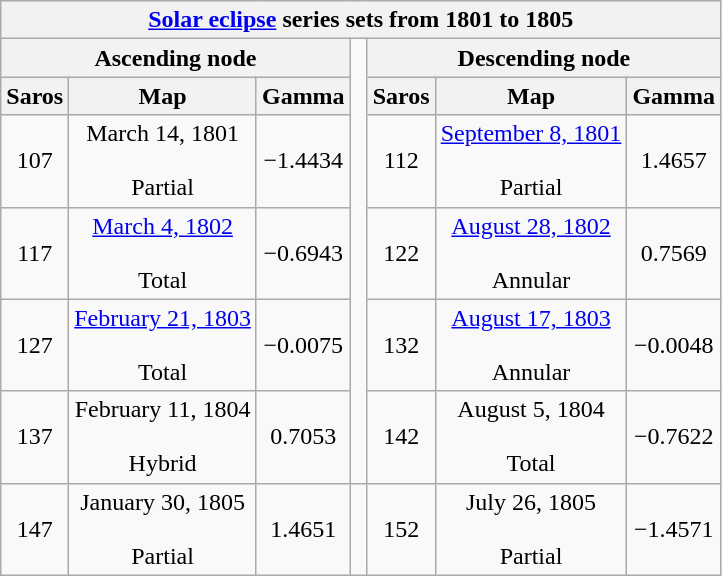<table class="wikitable mw-collapsible mw-collapsed">
<tr>
<th class="nowrap" colspan="7"><a href='#'>Solar eclipse</a> series sets from 1801 to 1805</th>
</tr>
<tr>
<th scope="col" colspan="3">Ascending node</th>
<td rowspan="6"> </td>
<th scope="col" colspan="3">Descending node</th>
</tr>
<tr style="text-align: center;">
<th scope="col">Saros</th>
<th scope="col">Map</th>
<th scope="col">Gamma</th>
<th scope="col">Saros</th>
<th scope="col">Map</th>
<th scope="col">Gamma</th>
</tr>
<tr style="text-align: center;">
<td>107</td>
<td>March 14, 1801<br><br>Partial</td>
<td>−1.4434</td>
<td>112</td>
<td><a href='#'>September 8, 1801</a><br><br>Partial</td>
<td>1.4657</td>
</tr>
<tr style="text-align: center;">
<td>117</td>
<td><a href='#'>March 4, 1802</a><br><br>Total</td>
<td>−0.6943</td>
<td>122</td>
<td><a href='#'>August 28, 1802</a><br><br>Annular</td>
<td>0.7569</td>
</tr>
<tr style="text-align: center;">
<td>127</td>
<td><a href='#'>February 21, 1803</a><br><br>Total</td>
<td>−0.0075</td>
<td>132</td>
<td><a href='#'>August 17, 1803</a><br><br>Annular</td>
<td>−0.0048</td>
</tr>
<tr style="text-align: center;">
<td>137</td>
<td>February 11, 1804<br><br>Hybrid</td>
<td>0.7053</td>
<td>142</td>
<td>August 5, 1804<br><br>Total</td>
<td>−0.7622</td>
</tr>
<tr style="text-align: center;">
<td>147</td>
<td>January 30, 1805<br><br>Partial</td>
<td>1.4651</td>
<td></td>
<td>152</td>
<td>July 26, 1805<br><br>Partial</td>
<td>−1.4571</td>
</tr>
</table>
